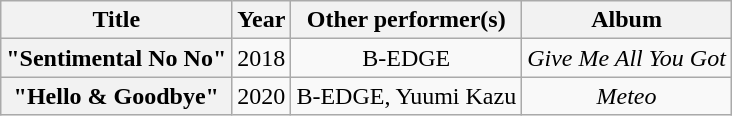<table class="wikitable plainrowheaders" style="text-align:center;">
<tr>
<th scope="col">Title</th>
<th scope="col">Year</th>
<th scope="col">Other performer(s)</th>
<th scope="col">Album</th>
</tr>
<tr>
<th scope="row">"Sentimental No No"</th>
<td>2018</td>
<td>B-EDGE</td>
<td><em>Give Me All You Got</em></td>
</tr>
<tr>
<th scope="row">"Hello & Goodbye"</th>
<td>2020</td>
<td>B-EDGE, Yuumi Kazu</td>
<td><em>Meteo</em></td>
</tr>
</table>
